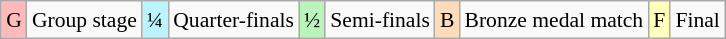<table class="wikitable" style="margin:0.5em auto; font-size:90%; line-height:1.25em;">
<tr>
<td bgcolor="#FFBBBB" align=center>G</td>
<td>Group stage</td>
<td bgcolor="#BBF3FF" align=center>¼</td>
<td>Quarter-finals</td>
<td bgcolor="#BBF3BB" align=center>½</td>
<td>Semi-finals</td>
<td bgcolor="#FEDCBA" align=center>B</td>
<td>Bronze medal match</td>
<td bgcolor="#FFFFBB" align=center>F</td>
<td>Final</td>
</tr>
</table>
